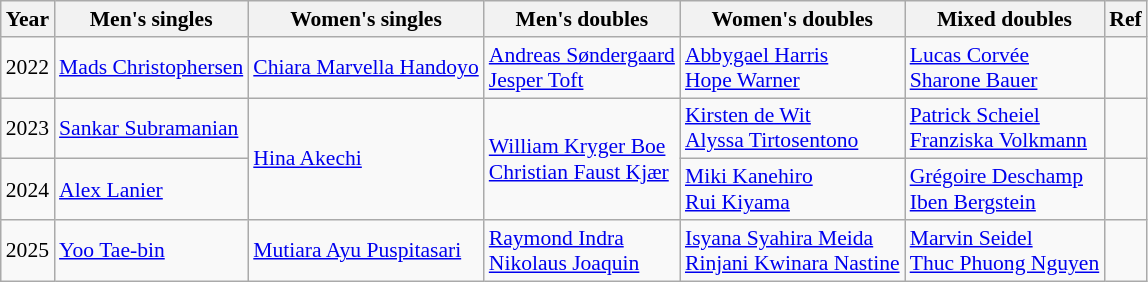<table class=wikitable style="font-size:90%;">
<tr>
<th>Year</th>
<th>Men's singles</th>
<th>Women's singles</th>
<th>Men's doubles</th>
<th>Women's doubles</th>
<th>Mixed doubles</th>
<th>Ref</th>
</tr>
<tr>
<td>2022</td>
<td> <a href='#'>Mads Christophersen</a></td>
<td> <a href='#'>Chiara Marvella Handoyo</a></td>
<td> <a href='#'>Andreas Søndergaard</a><br> <a href='#'>Jesper Toft</a></td>
<td> <a href='#'>Abbygael Harris</a><br> <a href='#'>Hope Warner</a></td>
<td> <a href='#'>Lucas Corvée</a><br> <a href='#'>Sharone Bauer</a></td>
<td></td>
</tr>
<tr>
<td>2023</td>
<td> <a href='#'>Sankar Subramanian</a></td>
<td rowspan="2"> <a href='#'>Hina Akechi</a></td>
<td rowspan="2"> <a href='#'>William Kryger Boe</a><br> <a href='#'>Christian Faust Kjær</a></td>
<td> <a href='#'>Kirsten de Wit</a><br> <a href='#'>Alyssa Tirtosentono</a></td>
<td> <a href='#'>Patrick Scheiel</a><br> <a href='#'>Franziska Volkmann</a></td>
<td></td>
</tr>
<tr>
<td>2024</td>
<td> <a href='#'>Alex Lanier</a></td>
<td> <a href='#'>Miki Kanehiro</a><br> <a href='#'>Rui Kiyama</a></td>
<td> <a href='#'>Grégoire Deschamp</a><br> <a href='#'>Iben Bergstein</a></td>
<td></td>
</tr>
<tr>
<td>2025</td>
<td> <a href='#'>Yoo Tae-bin</a></td>
<td> <a href='#'>Mutiara Ayu Puspitasari</a></td>
<td> <a href='#'>Raymond Indra</a><br> <a href='#'>Nikolaus Joaquin</a></td>
<td> <a href='#'>Isyana Syahira Meida</a><br> <a href='#'>Rinjani Kwinara Nastine</a></td>
<td> <a href='#'>Marvin Seidel</a><br> <a href='#'>Thuc Phuong Nguyen</a></td>
<td></td>
</tr>
</table>
